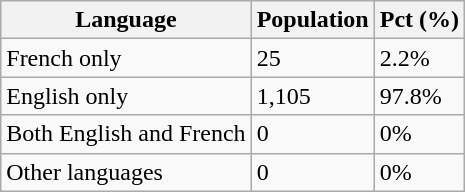<table class="wikitable">
<tr>
<th>Language</th>
<th>Population</th>
<th>Pct (%)</th>
</tr>
<tr>
<td>French only</td>
<td>25</td>
<td>2.2%</td>
</tr>
<tr>
<td>English only</td>
<td>1,105</td>
<td>97.8%</td>
</tr>
<tr>
<td>Both English and French</td>
<td>0</td>
<td>0%</td>
</tr>
<tr>
<td>Other languages</td>
<td>0</td>
<td>0%</td>
</tr>
</table>
